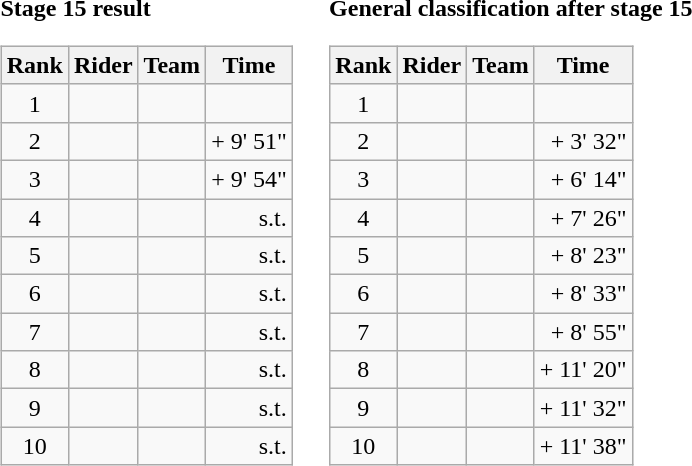<table>
<tr>
<td><strong>Stage 15 result</strong><br><table class="wikitable">
<tr>
<th scope="col">Rank</th>
<th scope="col">Rider</th>
<th scope="col">Team</th>
<th scope="col">Time</th>
</tr>
<tr>
<td style="text-align:center;">1</td>
<td></td>
<td></td>
<td style="text-align:right;"></td>
</tr>
<tr>
<td style="text-align:center;">2</td>
<td></td>
<td></td>
<td style="text-align:right;">+ 9' 51"</td>
</tr>
<tr>
<td style="text-align:center;">3</td>
<td></td>
<td></td>
<td style="text-align:right;">+ 9' 54"</td>
</tr>
<tr>
<td style="text-align:center;">4</td>
<td></td>
<td></td>
<td style="text-align:right;">s.t.</td>
</tr>
<tr>
<td style="text-align:center;">5</td>
<td></td>
<td></td>
<td style="text-align:right;">s.t.</td>
</tr>
<tr>
<td style="text-align:center;">6</td>
<td></td>
<td></td>
<td style="text-align:right;">s.t.</td>
</tr>
<tr>
<td style="text-align:center;">7</td>
<td></td>
<td></td>
<td style="text-align:right;">s.t.</td>
</tr>
<tr>
<td style="text-align:center;">8</td>
<td> </td>
<td></td>
<td style="text-align:right;">s.t.</td>
</tr>
<tr>
<td style="text-align:center;">9</td>
<td></td>
<td></td>
<td style="text-align:right;">s.t.</td>
</tr>
<tr>
<td style="text-align:center;">10</td>
<td></td>
<td></td>
<td style="text-align:right;">s.t.</td>
</tr>
</table>
</td>
<td></td>
<td><strong>General classification after stage 15</strong><br><table class="wikitable">
<tr>
<th scope="col">Rank</th>
<th scope="col">Rider</th>
<th scope="col">Team</th>
<th scope="col">Time</th>
</tr>
<tr>
<td style="text-align:center;">1</td>
<td> </td>
<td></td>
<td style="text-align:right;"></td>
</tr>
<tr>
<td style="text-align:center;">2</td>
<td></td>
<td></td>
<td style="text-align:right;">+ 3' 32"</td>
</tr>
<tr>
<td style="text-align:center;">3</td>
<td></td>
<td></td>
<td style="text-align:right;">+ 6' 14"</td>
</tr>
<tr>
<td style="text-align:center;">4</td>
<td></td>
<td></td>
<td style="text-align:right;">+ 7' 26"</td>
</tr>
<tr>
<td style="text-align:center;">5</td>
<td></td>
<td></td>
<td style="text-align:right;">+ 8' 23"</td>
</tr>
<tr>
<td style="text-align:center;">6</td>
<td></td>
<td></td>
<td style="text-align:right;">+ 8' 33"</td>
</tr>
<tr>
<td style="text-align:center;">7</td>
<td></td>
<td></td>
<td style="text-align:right;">+ 8' 55"</td>
</tr>
<tr>
<td style="text-align:center;">8</td>
<td></td>
<td></td>
<td style="text-align:right;">+ 11' 20"</td>
</tr>
<tr>
<td style="text-align:center;">9</td>
<td></td>
<td></td>
<td style="text-align:right;">+ 11' 32"</td>
</tr>
<tr>
<td style="text-align:center;">10</td>
<td></td>
<td></td>
<td style="text-align:right;">+ 11' 38"</td>
</tr>
</table>
</td>
</tr>
</table>
